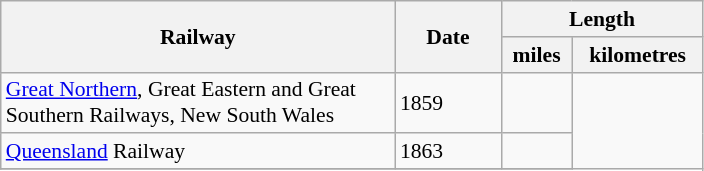<table class="wikitable" style="font-size: 90%;">
<tr>
<th rowspan=2 style="width:256px">Railway</th>
<th rowspan=2 style="width:64px">Date</th>
<th colspan=2 style="width:128px">Length</th>
</tr>
<tr>
<th>miles</th>
<th>kilometres</th>
</tr>
<tr>
<td><a href='#'>Great Northern</a>, Great Eastern and Great Southern Railways, New South Wales</td>
<td>1859</td>
<td></td>
</tr>
<tr>
<td><a href='#'>Queensland</a> Railway</td>
<td>1863</td>
<td></td>
</tr>
<tr>
</tr>
</table>
